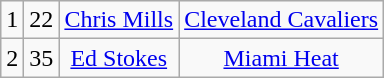<table class="wikitable">
<tr style="text-align:center;" bgcolor="">
<td>1</td>
<td>22</td>
<td><a href='#'>Chris Mills</a></td>
<td><a href='#'>Cleveland Cavaliers</a></td>
</tr>
<tr style="text-align:center;" bgcolor="">
<td>2</td>
<td>35</td>
<td><a href='#'>Ed Stokes</a></td>
<td><a href='#'>Miami Heat</a></td>
</tr>
</table>
